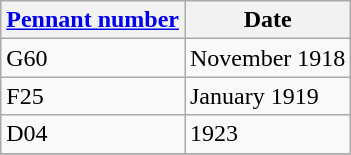<table class="wikitable" style="text-align:left">
<tr>
<th scope="col"><a href='#'>Pennant number</a></th>
<th>Date</th>
</tr>
<tr>
<td scope="row">G60</td>
<td>November 1918</td>
</tr>
<tr>
<td scope="row">F25</td>
<td>January 1919</td>
</tr>
<tr>
<td scope="row">D04</td>
<td>1923</td>
</tr>
<tr>
</tr>
</table>
